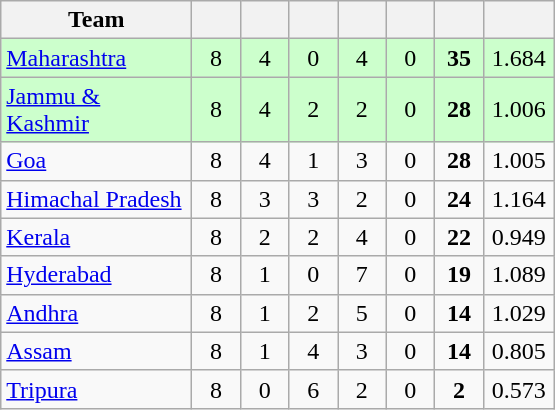<table class="wikitable" style="text-align:center">
<tr>
<th style="width:120px">Team</th>
<th style="width:25px"></th>
<th style="width:25px"></th>
<th style="width:25px"></th>
<th style="width:25px"></th>
<th style="width:25px"></th>
<th style="width:25px"></th>
<th style="width:40px;"></th>
</tr>
<tr style="background:#cfc;">
<td style="text-align:left"><a href='#'>Maharashtra</a></td>
<td>8</td>
<td>4</td>
<td>0</td>
<td>4</td>
<td>0</td>
<td><strong>35</strong></td>
<td>1.684</td>
</tr>
<tr style="background:#cfc;">
<td style="text-align:left"><a href='#'>Jammu & Kashmir</a></td>
<td>8</td>
<td>4</td>
<td>2</td>
<td>2</td>
<td>0</td>
<td><strong>28</strong></td>
<td>1.006</td>
</tr>
<tr>
<td style="text-align:left"><a href='#'>Goa</a></td>
<td>8</td>
<td>4</td>
<td>1</td>
<td>3</td>
<td>0</td>
<td><strong>28</strong></td>
<td>1.005</td>
</tr>
<tr>
<td style="text-align:left"><a href='#'>Himachal Pradesh</a></td>
<td>8</td>
<td>3</td>
<td>3</td>
<td>2</td>
<td>0</td>
<td><strong>24</strong></td>
<td>1.164</td>
</tr>
<tr>
<td style="text-align:left"><a href='#'>Kerala</a></td>
<td>8</td>
<td>2</td>
<td>2</td>
<td>4</td>
<td>0</td>
<td><strong>22</strong></td>
<td>0.949</td>
</tr>
<tr>
<td style="text-align:left"><a href='#'>Hyderabad</a></td>
<td>8</td>
<td>1</td>
<td>0</td>
<td>7</td>
<td>0</td>
<td><strong>19</strong></td>
<td>1.089</td>
</tr>
<tr>
<td style="text-align:left"><a href='#'>Andhra</a></td>
<td>8</td>
<td>1</td>
<td>2</td>
<td>5</td>
<td>0</td>
<td><strong>14</strong></td>
<td>1.029</td>
</tr>
<tr>
<td style="text-align:left"><a href='#'>Assam</a></td>
<td>8</td>
<td>1</td>
<td>4</td>
<td>3</td>
<td>0</td>
<td><strong>14</strong></td>
<td>0.805</td>
</tr>
<tr>
<td style="text-align:left"><a href='#'>Tripura</a></td>
<td>8</td>
<td>0</td>
<td>6</td>
<td>2</td>
<td>0</td>
<td><strong>2</strong></td>
<td>0.573</td>
</tr>
</table>
